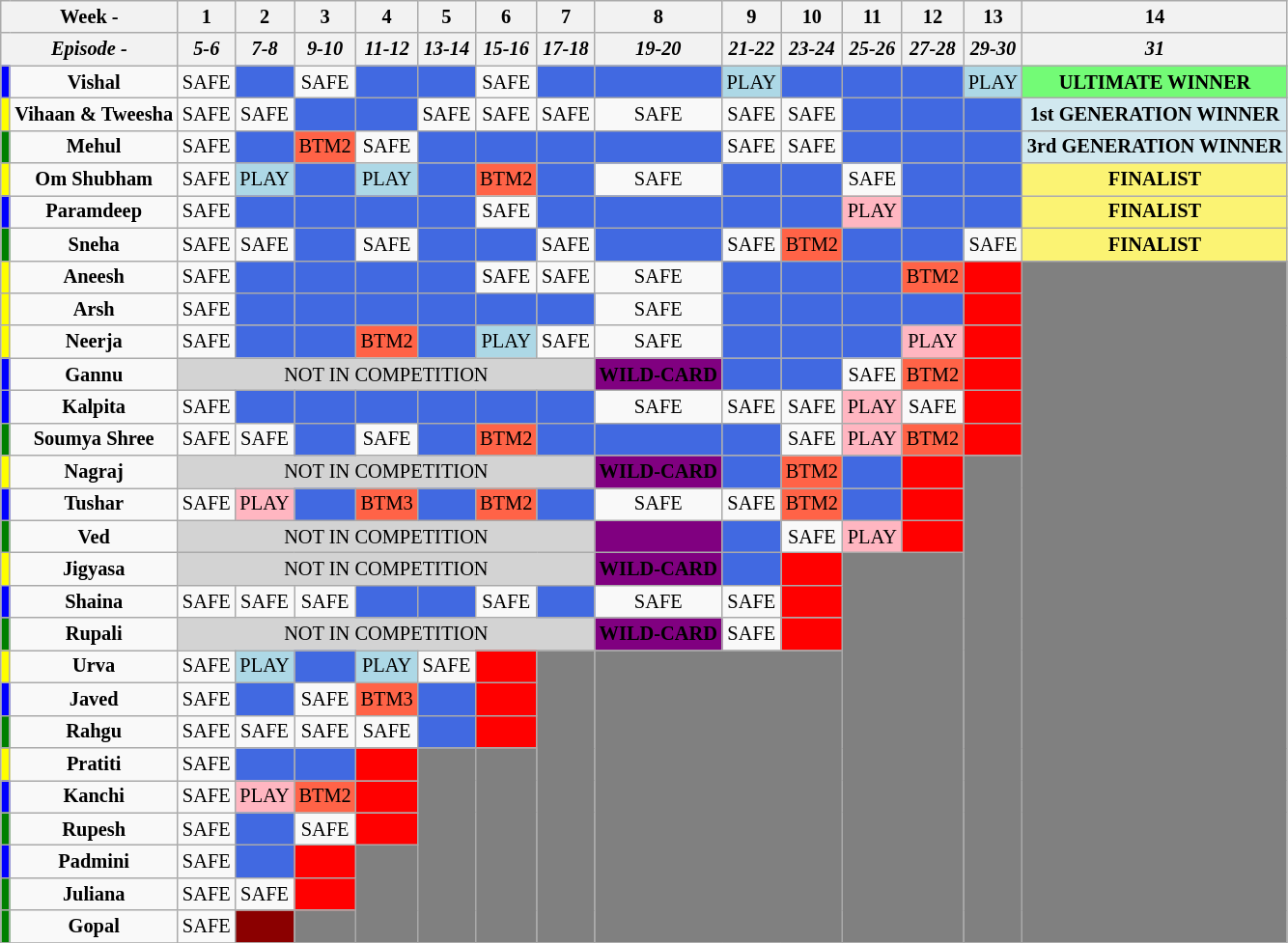<table class="wikitable" border="2" style="text-align:center; font-size:85%">
<tr>
<th colspan="2">Week -</th>
<th>1</th>
<th>2</th>
<th>3</th>
<th>4</th>
<th>5</th>
<th>6</th>
<th>7</th>
<th>8</th>
<th>9</th>
<th>10</th>
<th>11</th>
<th>12</th>
<th>13</th>
<th>14</th>
</tr>
<tr>
<th colspan="2"><em>Episode -</em></th>
<th><em>5-6</em></th>
<th><em>7-8</em></th>
<th><em>9-10</em></th>
<th><em>11-12</em></th>
<th><em>13-14</em></th>
<th><em>15-16</em></th>
<th><em>17-18</em></th>
<th><em>19-20</em></th>
<th><em>21-22</em></th>
<th><em>23-24</em></th>
<th><em>25-26</em></th>
<th><em>27-28</em></th>
<th><em>29-30</em></th>
<th><em>31</em></th>
</tr>
<tr>
<td bgcolor="blue"></td>
<td><strong>Vishal</strong></td>
<td>SAFE</td>
<td bgcolor="royalblue"><strong></strong></td>
<td>SAFE</td>
<td bgcolor="royalblue"><strong></strong></td>
<td bgcolor="royalblue"><strong></strong></td>
<td>SAFE</td>
<td bgcolor="royalblue"><strong></strong></td>
<td bgcolor="royalblue"><strong></strong></td>
<td bgcolor="lightblue">PLAY</td>
<td bgcolor="royalblue"><strong></strong></td>
<td bgcolor="royalblue"><strong></strong></td>
<td bgcolor="royalblue"><strong></strong></td>
<td bgcolor="lightblue">PLAY</td>
<td style="background:#73FB76;"><strong>ULTIMATE WINNER</strong></td>
</tr>
<tr>
<td bgcolor="yellow"></td>
<td><strong>Vihaan & Tweesha</strong></td>
<td>SAFE</td>
<td>SAFE</td>
<td bgcolor="royalblue"><strong></strong></td>
<td bgcolor="royalblue"><strong></strong></td>
<td>SAFE</td>
<td>SAFE</td>
<td>SAFE</td>
<td>SAFE</td>
<td>SAFE</td>
<td>SAFE</td>
<td bgcolor="royalblue"><strong></strong></td>
<td bgcolor="royalblue"><strong></strong></td>
<td bgcolor="royalblue"><strong></strong></td>
<td style="background:#D1E8EF;"><strong>1st GENERATION WINNER</strong></td>
</tr>
<tr>
<td bgcolor="green"></td>
<td><strong>Mehul</strong></td>
<td>SAFE</td>
<td bgcolor="royalblue"><strong></strong></td>
<td bgcolor="tomato">BTM2</td>
<td>SAFE</td>
<td bgcolor="royalblue"><strong></strong></td>
<td bgcolor="royalblue"><strong></strong></td>
<td bgcolor="royalblue"><strong></strong></td>
<td bgcolor="royalblue"><strong></strong></td>
<td>SAFE</td>
<td>SAFE</td>
<td bgcolor="royalblue"><strong></strong></td>
<td bgcolor="royalblue"><strong></strong></td>
<td bgcolor="royalblue"><strong></strong></td>
<td style="background:#D1E8EF;"><strong>3rd GENERATION WINNER</strong></td>
</tr>
<tr>
<td bgcolor="yellow"></td>
<td><strong>Om Shubham</strong></td>
<td>SAFE</td>
<td bgcolor="lightblue">PLAY</td>
<td bgcolor="royalblue"><strong></strong></td>
<td bgcolor="lightblue">PLAY</td>
<td bgcolor="royalblue"><strong></strong></td>
<td bgcolor="tomato">BTM2</td>
<td bgcolor="royalblue"><strong></strong></td>
<td>SAFE</td>
<td bgcolor="royalblue"><strong></strong></td>
<td bgcolor="royalblue"><strong></strong></td>
<td>SAFE</td>
<td bgcolor="royalblue"><strong></strong></td>
<td bgcolor="royalblue"><strong></strong></td>
<td style="background:#fbf373;"><strong>FINALIST</strong></td>
</tr>
<tr>
<td bgcolor="blue"></td>
<td><strong>Paramdeep</strong></td>
<td>SAFE</td>
<td bgcolor="royalblue"><strong></strong></td>
<td bgcolor="royalblue"><strong></strong></td>
<td bgcolor="royalblue"><strong></strong></td>
<td bgcolor="royalblue"><strong></strong></td>
<td>SAFE</td>
<td bgcolor="royalblue"><strong></strong></td>
<td bgcolor="royalblue"><strong></strong></td>
<td bgcolor="royalblue"><strong></strong></td>
<td bgcolor="royalblue"><strong></strong></td>
<td bgcolor="lightpink">PLAY</td>
<td bgcolor="royalblue"><strong></strong></td>
<td bgcolor="royalblue"><strong></strong></td>
<td style="background:#fbf373;"><strong>FINALIST</strong></td>
</tr>
<tr>
<td bgcolor="green"></td>
<td><strong>Sneha</strong></td>
<td>SAFE</td>
<td>SAFE</td>
<td bgcolor="royalblue"><strong></strong></td>
<td>SAFE</td>
<td bgcolor="royalblue"><strong></strong></td>
<td bgcolor="royalblue"><strong></strong></td>
<td>SAFE</td>
<td bgcolor="royalblue"><strong></strong></td>
<td>SAFE</td>
<td bgcolor="tomato">BTM2</td>
<td bgcolor="royalblue"><strong></strong></td>
<td bgcolor="royalblue"><strong></strong></td>
<td>SAFE</td>
<td style="background:#fbf373;"><strong>FINALIST</strong></td>
</tr>
<tr>
<td bgcolor="yellow"></td>
<td><strong>Aneesh</strong></td>
<td>SAFE</td>
<td bgcolor="royalblue"><strong></strong></td>
<td bgcolor="royalblue"><strong></strong></td>
<td bgcolor="royalblue"><strong></strong></td>
<td bgcolor="royalblue"><strong></strong></td>
<td>SAFE</td>
<td>SAFE</td>
<td>SAFE</td>
<td bgcolor="royalblue"><strong></strong></td>
<td bgcolor="royalblue"><strong></strong></td>
<td bgcolor="royalblue"><strong></strong></td>
<td bgcolor="tomato">BTM2</td>
<td bgcolor="red"></td>
<td rowspan="21" Bgcolor=grey></td>
</tr>
<tr>
<td bgcolor="yellow"></td>
<td><strong>Arsh</strong></td>
<td>SAFE</td>
<td bgcolor="royalblue"><strong></strong></td>
<td bgcolor="royalblue"><strong></strong></td>
<td bgcolor="royalblue"><strong></strong></td>
<td bgcolor="royalblue"><strong></strong></td>
<td bgcolor="royalblue"><strong></strong></td>
<td bgcolor="royalblue"><strong></strong></td>
<td>SAFE</td>
<td bgcolor="royalblue"><strong></strong></td>
<td bgcolor="royalblue"><strong></strong></td>
<td bgcolor="royalblue"><strong></strong></td>
<td bgcolor="royalblue"><strong></strong></td>
<td bgcolor="red"></td>
</tr>
<tr>
<td bgcolor="yellow"></td>
<td><strong>Neerja</strong></td>
<td>SAFE</td>
<td bgcolor="royalblue"><strong></strong></td>
<td bgcolor="royalblue"><strong></strong></td>
<td bgcolor="tomato">BTM2</td>
<td bgcolor="royalblue"><strong></strong></td>
<td bgcolor="lightblue">PLAY</td>
<td>SAFE</td>
<td>SAFE</td>
<td bgcolor="royalblue"><strong></strong></td>
<td bgcolor="royalblue"><strong></strong></td>
<td bgcolor="royalblue"><strong></strong></td>
<td bgcolor="lightpink">PLAY</td>
<td bgcolor="red"></td>
</tr>
<tr>
<td bgcolor="blue"></td>
<td><strong>Gannu</strong></td>
<td colspan="7" bgcolor="lightgray">NOT IN COMPETITION</td>
<td bgcolor="purple"><span><strong>WILD-CARD</strong></span></td>
<td bgcolor="royalblue"><strong></strong></td>
<td bgcolor="royalblue"><strong></strong></td>
<td>SAFE</td>
<td bgcolor="tomato">BTM2</td>
<td bgcolor="red"></td>
</tr>
<tr>
<td bgcolor="blue"></td>
<td><strong>Kalpita</strong></td>
<td>SAFE</td>
<td bgcolor="royalblue"><strong></strong></td>
<td bgcolor="royalblue"><strong></strong></td>
<td bgcolor="royalblue"><strong></strong></td>
<td bgcolor="royalblue"><strong></strong></td>
<td bgcolor="royalblue"><strong></strong></td>
<td bgcolor="royalblue"><strong></strong></td>
<td>SAFE</td>
<td>SAFE</td>
<td>SAFE</td>
<td bgcolor="lightpink">PLAY</td>
<td>SAFE</td>
<td bgcolor="red"></td>
</tr>
<tr>
<td bgcolor="green"></td>
<td><strong>Soumya Shree</strong></td>
<td>SAFE</td>
<td>SAFE</td>
<td bgcolor="royalblue"><strong></strong></td>
<td>SAFE</td>
<td bgcolor="royalblue"><strong></strong></td>
<td bgcolor="tomato">BTM2</td>
<td bgcolor="royalblue"><strong></strong></td>
<td bgcolor="royalblue"><strong></strong></td>
<td bgcolor="royalblue"><strong></strong></td>
<td>SAFE</td>
<td bgcolor="lightpink">PLAY</td>
<td bgcolor="tomato">BTM2</td>
<td bgcolor="red"></td>
</tr>
<tr>
<td bgcolor="yellow"></td>
<td><strong>Nagraj</strong></td>
<td colspan="7" bgcolor="lightgray">NOT IN COMPETITION</td>
<td bgcolor="purple"><span><strong>WILD-CARD</strong></span></td>
<td bgcolor="royalblue"><strong></strong></td>
<td bgcolor="tomato">BTM2</td>
<td bgcolor="royalblue"><strong></strong></td>
<td bgcolor="red"></td>
<td rowspan="15" Bgcolor=grey></td>
</tr>
<tr>
<td bgcolor="blue"></td>
<td><strong>Tushar</strong></td>
<td>SAFE</td>
<td bgcolor="lightpink">PLAY</td>
<td bgcolor="royalblue"><strong></strong></td>
<td bgcolor="tomato">BTM3</td>
<td bgcolor="royalblue"><strong></strong></td>
<td bgcolor="tomato">BTM2</td>
<td bgcolor="royalblue"><strong></strong></td>
<td>SAFE</td>
<td>SAFE</td>
<td bgcolor="tomato">BTM2</td>
<td bgcolor="royalblue"><strong></strong></td>
<td bgcolor="red"></td>
</tr>
<tr>
<td bgcolor="green"></td>
<td><strong>Ved</strong></td>
<td colspan="7" bgcolor="lightgray">NOT IN COMPETITION</td>
<td bgcolor="purple"></td>
<td bgcolor="royalblue"><strong></strong></td>
<td>SAFE</td>
<td bgcolor="lightpink">PLAY</td>
<td bgcolor="red"></td>
</tr>
<tr>
<td bgcolor="yellow"></td>
<td><strong>Jigyasa</strong></td>
<td colspan="7" bgcolor="lightgray">NOT IN COMPETITION</td>
<td bgcolor="purple"><span><strong>WILD-CARD</strong></span></td>
<td bgcolor="royalblue"><strong></strong></td>
<td bgcolor="red"></td>
<td colspan="2" rowspan="12" Bgcolor=grey></td>
</tr>
<tr>
<td bgcolor="blue"></td>
<td><strong>Shaina</strong></td>
<td>SAFE</td>
<td>SAFE</td>
<td>SAFE</td>
<td bgcolor="royalblue"><strong></strong></td>
<td bgcolor="royalblue"><strong></strong></td>
<td>SAFE</td>
<td bgcolor="royalblue"><strong></strong></td>
<td>SAFE</td>
<td>SAFE</td>
<td bgcolor="red"></td>
</tr>
<tr>
<td bgcolor="green"></td>
<td><strong>Rupali</strong></td>
<td colspan="7" bgcolor="lightgray">NOT IN COMPETITION</td>
<td bgcolor="purple"><span><strong>WILD-CARD</strong></span></td>
<td>SAFE</td>
<td bgcolor="red"></td>
</tr>
<tr>
<td bgcolor="yellow"></td>
<td><strong>Urva</strong></td>
<td>SAFE</td>
<td bgcolor="lightblue">PLAY</td>
<td bgcolor="royalblue"><strong></strong></td>
<td bgcolor="lightblue">PLAY</td>
<td>SAFE</td>
<td bgcolor="red"></td>
<td rowspan="9" Bgcolor=grey></td>
<td colspan="3" rowspan="9" Bgcolor=grey></td>
</tr>
<tr>
<td bgcolor="blue"></td>
<td><strong>Javed</strong></td>
<td>SAFE</td>
<td bgcolor="royalblue"><strong></strong></td>
<td>SAFE</td>
<td bgcolor="tomato">BTM3</td>
<td bgcolor="royalblue"><strong></strong></td>
<td bgcolor="red"></td>
</tr>
<tr>
<td bgcolor="green"></td>
<td><strong>Rahgu</strong></td>
<td>SAFE</td>
<td>SAFE</td>
<td>SAFE</td>
<td>SAFE</td>
<td bgcolor="royalblue"><strong></strong></td>
<td bgcolor="red"></td>
</tr>
<tr>
<td bgcolor="yellow"></td>
<td><strong>Pratiti</strong></td>
<td>SAFE</td>
<td bgcolor="royalblue"><strong></strong></td>
<td bgcolor="royalblue"><strong></strong></td>
<td bgcolor="red"></td>
<td rowspan="6" Bgcolor=grey></td>
<td rowspan="6" Bgcolor=grey></td>
</tr>
<tr>
<td bgcolor="blue"></td>
<td><strong>Kanchi</strong></td>
<td>SAFE</td>
<td bgcolor="lightpink">PLAY</td>
<td bgcolor="tomato">BTM2</td>
<td bgcolor="red"></td>
</tr>
<tr>
<td bgcolor="green"></td>
<td><strong>Rupesh</strong></td>
<td>SAFE</td>
<td bgcolor="royalblue"><strong></strong></td>
<td>SAFE</td>
<td bgcolor="red"></td>
</tr>
<tr>
<td bgcolor="blue"></td>
<td><strong>Padmini</strong></td>
<td>SAFE</td>
<td bgcolor="royalblue"><strong></strong></td>
<td bgcolor="red"></td>
<td rowspan="3" Bgcolor=grey></td>
</tr>
<tr>
<td bgcolor="green"></td>
<td><strong>Juliana</strong></td>
<td>SAFE</td>
<td>SAFE</td>
<td bgcolor="red"></td>
</tr>
<tr>
<td bgcolor="green"></td>
<td><strong>Gopal</strong></td>
<td>SAFE</td>
<td bgcolor="darkred"><strong></strong></td>
<td Bgcolor=grey></td>
</tr>
<tr>
</tr>
</table>
